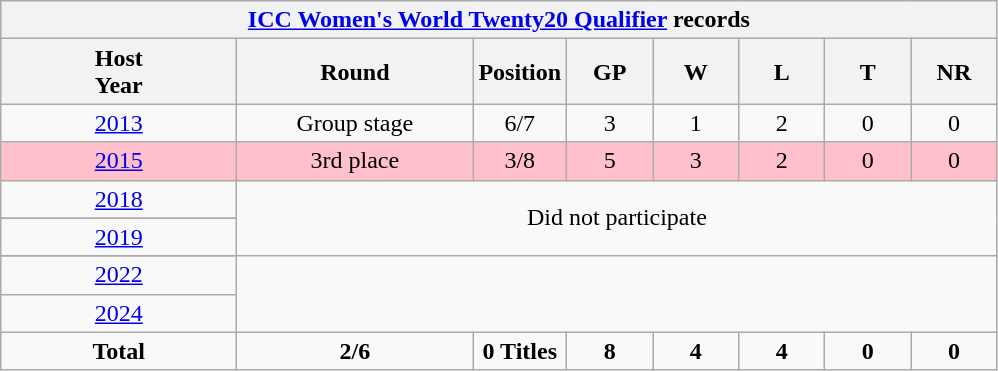<table class="wikitable" style="text-align: center; width=900px;">
<tr>
<th colspan=9><a href='#'>ICC Women's World Twenty20 Qualifier</a> records</th>
</tr>
<tr>
<th width=150>Host<br>Year</th>
<th width=150>Round</th>
<th width=50>Position</th>
<th width=50>GP</th>
<th width=50>W</th>
<th width=50>L</th>
<th width=50>T</th>
<th width=50>NR</th>
</tr>
<tr>
<td> <a href='#'>2013</a></td>
<td>Group stage</td>
<td>6/7</td>
<td>3</td>
<td>1</td>
<td>2</td>
<td>0</td>
<td>0</td>
</tr>
<tr bgcolor=pink>
<td> <a href='#'>2015</a></td>
<td>3rd place</td>
<td>3/8</td>
<td>5</td>
<td>3</td>
<td>2</td>
<td>0</td>
<td>0</td>
</tr>
<tr>
<td> <a href='#'>2018</a></td>
<td rowspan=4 colspan=8>Did not participate</td>
</tr>
<tr>
</tr>
<tr>
<td> <a href='#'>2019</a></td>
</tr>
<tr>
</tr>
<tr>
<td> <a href='#'>2022</a></td>
</tr>
<tr>
<td> <a href='#'>2024</a></td>
</tr>
<tr>
<td><strong>Total</strong></td>
<td><strong>2/6</strong></td>
<td><strong>0 Titles</strong></td>
<td><strong>8</strong></td>
<td><strong>4</strong></td>
<td><strong>4</strong></td>
<td><strong>0</strong></td>
<td><strong>0</strong></td>
</tr>
</table>
